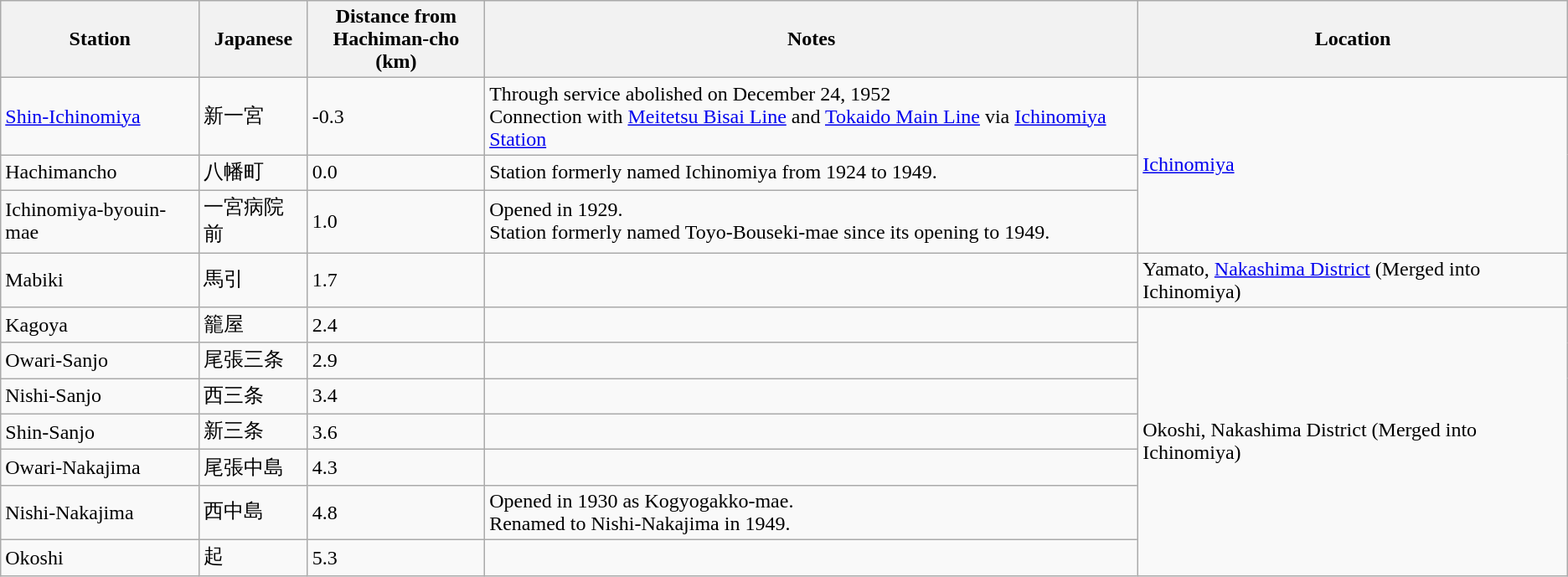<table class="wikitable">
<tr>
<th>Station</th>
<th>Japanese</th>
<th>Distance from <br> Hachiman-cho (km)</th>
<th>Notes</th>
<th>Location</th>
</tr>
<tr>
<td><a href='#'>Shin-Ichinomiya</a></td>
<td>新一宮</td>
<td>-0.3</td>
<td>Through service abolished on December 24, 1952 <br> Connection with <a href='#'>Meitetsu Bisai Line</a> and <a href='#'>Tokaido Main Line</a> via <a href='#'>Ichinomiya Station</a></td>
<td rowspan="3"><a href='#'>Ichinomiya</a></td>
</tr>
<tr>
<td>Hachimancho</td>
<td>八幡町</td>
<td>0.0</td>
<td>Station formerly named Ichinomiya from 1924 to 1949.</td>
</tr>
<tr>
<td>Ichinomiya-byouin-mae</td>
<td>一宮病院前</td>
<td>1.0</td>
<td>Opened in 1929. <br> Station formerly named Toyo-Bouseki-mae since its opening to 1949.</td>
</tr>
<tr>
<td>Mabiki</td>
<td>馬引</td>
<td>1.7</td>
<td></td>
<td>Yamato, <a href='#'>Nakashima District</a> (Merged into Ichinomiya)</td>
</tr>
<tr>
<td>Kagoya</td>
<td>籠屋</td>
<td>2.4</td>
<td></td>
<td rowspan="7">Okoshi, Nakashima District (Merged into Ichinomiya)</td>
</tr>
<tr>
<td>Owari-Sanjo</td>
<td>尾張三条</td>
<td>2.9</td>
<td></td>
</tr>
<tr>
<td>Nishi-Sanjo</td>
<td>西三条</td>
<td>3.4</td>
<td></td>
</tr>
<tr>
<td>Shin-Sanjo</td>
<td>新三条</td>
<td>3.6</td>
<td></td>
</tr>
<tr>
<td>Owari-Nakajima</td>
<td>尾張中島</td>
<td>4.3</td>
<td></td>
</tr>
<tr>
<td>Nishi-Nakajima</td>
<td>西中島</td>
<td>4.8</td>
<td>Opened in 1930 as Kogyogakko-mae.<br>Renamed to Nishi-Nakajima in 1949.</td>
</tr>
<tr>
<td>Okoshi</td>
<td>起</td>
<td>5.3</td>
<td></td>
</tr>
</table>
